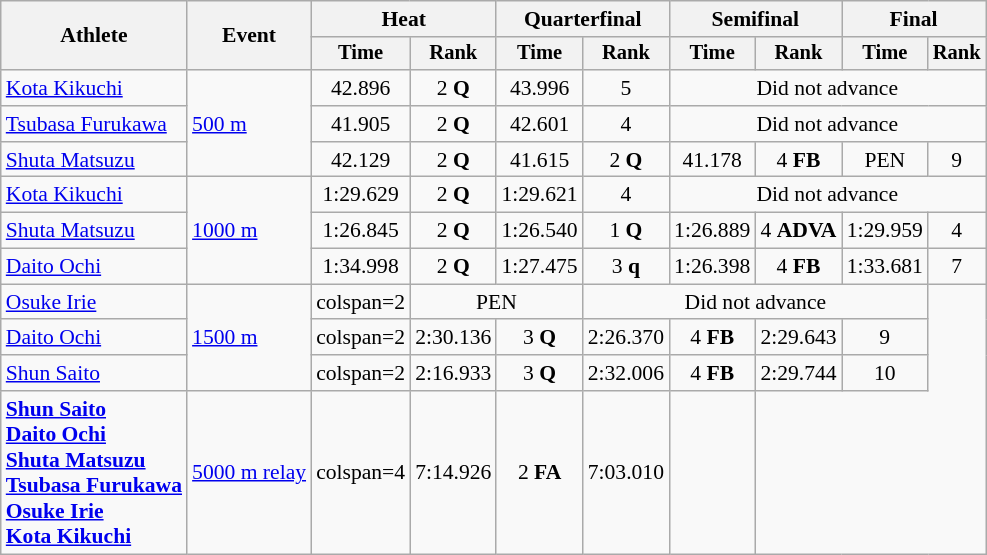<table class="wikitable" style="font-size:90%">
<tr>
<th rowspan=2>Athlete</th>
<th rowspan=2>Event</th>
<th colspan=2>Heat</th>
<th colspan=2>Quarterfinal</th>
<th colspan=2>Semifinal</th>
<th colspan=2>Final</th>
</tr>
<tr style="font-size:95%">
<th>Time</th>
<th>Rank</th>
<th>Time</th>
<th>Rank</th>
<th>Time</th>
<th>Rank</th>
<th>Time</th>
<th>Rank</th>
</tr>
<tr align=center>
<td align=left><a href='#'>Kota Kikuchi</a></td>
<td align=left rowspan=3><a href='#'>500 m</a></td>
<td>42.896</td>
<td>2 <strong>Q</strong></td>
<td>43.996</td>
<td>5</td>
<td colspan=4>Did not advance</td>
</tr>
<tr align=center>
<td align=left><a href='#'>Tsubasa Furukawa</a></td>
<td>41.905</td>
<td>2 <strong>Q</strong></td>
<td>42.601</td>
<td>4</td>
<td colspan=4>Did not advance</td>
</tr>
<tr align=center>
<td align=left><a href='#'>Shuta Matsuzu</a></td>
<td>42.129</td>
<td>2 <strong>Q</strong></td>
<td>41.615</td>
<td>2 <strong>Q</strong></td>
<td>41.178</td>
<td>4 <strong>FB</strong></td>
<td>PEN</td>
<td>9</td>
</tr>
<tr align=center>
<td align=left><a href='#'>Kota Kikuchi</a></td>
<td align=left rowspan=3><a href='#'>1000 m</a></td>
<td>1:29.629</td>
<td>2 <strong>Q</strong></td>
<td>1:29.621</td>
<td>4</td>
<td colspan=4>Did not advance</td>
</tr>
<tr align=center>
<td align=left><a href='#'>Shuta Matsuzu</a></td>
<td>1:26.845</td>
<td>2 <strong>Q</strong></td>
<td>1:26.540</td>
<td>1 <strong>Q</strong></td>
<td>1:26.889</td>
<td>4 <strong>ADVA</strong></td>
<td>1:29.959</td>
<td>4</td>
</tr>
<tr align=center>
<td align=left><a href='#'>Daito Ochi</a></td>
<td>1:34.998</td>
<td>2 <strong>Q</strong></td>
<td>1:27.475</td>
<td>3 <strong>q</strong></td>
<td>1:26.398</td>
<td>4 <strong>FB</strong></td>
<td>1:33.681</td>
<td>7</td>
</tr>
<tr align=center>
<td align=left><a href='#'>Osuke Irie</a></td>
<td align=left rowspan=3><a href='#'>1500 m</a></td>
<td>colspan=2 </td>
<td colspan=2>PEN</td>
<td colspan=4>Did not advance</td>
</tr>
<tr align=center>
<td align=left><a href='#'>Daito Ochi</a></td>
<td>colspan=2 </td>
<td>2:30.136</td>
<td>3 <strong>Q</strong></td>
<td>2:26.370</td>
<td>4 <strong>FB</strong></td>
<td>2:29.643</td>
<td>9</td>
</tr>
<tr align=center>
<td align=left><a href='#'>Shun Saito</a></td>
<td>colspan=2 </td>
<td>2:16.933</td>
<td>3 <strong>Q</strong></td>
<td>2:32.006</td>
<td>4 <strong>FB</strong></td>
<td>2:29.744</td>
<td>10</td>
</tr>
<tr align=center>
<td align=left><strong><a href='#'>Shun Saito</a><br><a href='#'>Daito Ochi</a><br><a href='#'>Shuta Matsuzu</a><br><a href='#'>Tsubasa Furukawa</a><br><a href='#'>Osuke Irie</a><br><a href='#'>Kota Kikuchi</a></strong></td>
<td align=left><a href='#'>5000 m relay</a></td>
<td>colspan=4 </td>
<td>7:14.926</td>
<td>2 <strong>FA</strong></td>
<td>7:03.010</td>
<td></td>
</tr>
</table>
